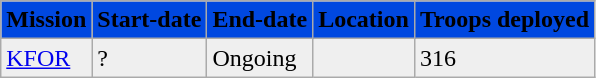<table class="wikitable">
<tr>
<th style="background:#0048E0" rowspan="1"><span>Mission</span></th>
<th style="background:#0048E0" rowspan="1"><span>Start-date</span></th>
<th style="background:#0048E0" rowspan="1"><span>End-date</span></th>
<th style="background:#0048E0" rowspan="1"><span>Location</span></th>
<th style="background:#0048E0" rowspan="1"><span>Troops deployed</span></th>
</tr>
<tr>
<td style="background:#efefef"> <a href='#'>KFOR</a></td>
<td style="background:#efefef">?</td>
<td style="background:#efefef">Ongoing</td>
<td style="background:#efefef"></td>
<td style="background:#efefef">316</td>
</tr>
</table>
